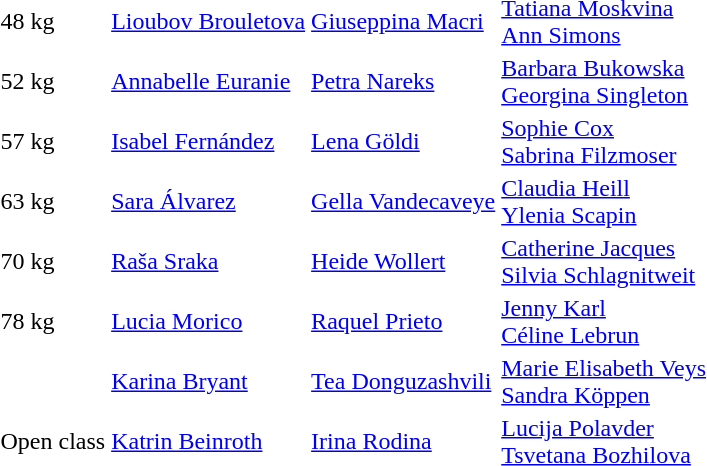<table>
<tr>
<td>48 kg</td>
<td> <a href='#'>Lioubov Brouletova</a></td>
<td> <a href='#'>Giuseppina Macri</a></td>
<td> <a href='#'>Tatiana Moskvina</a> <br>  <a href='#'>Ann Simons</a></td>
</tr>
<tr>
<td>52 kg</td>
<td> <a href='#'>Annabelle Euranie</a></td>
<td> <a href='#'>Petra Nareks</a></td>
<td> <a href='#'>Barbara Bukowska</a> <br>  <a href='#'>Georgina Singleton</a></td>
</tr>
<tr>
<td>57 kg</td>
<td> <a href='#'>Isabel Fernández</a></td>
<td> <a href='#'>Lena Göldi</a></td>
<td> <a href='#'>Sophie Cox</a> <br>  <a href='#'>Sabrina Filzmoser</a></td>
</tr>
<tr>
<td>63 kg</td>
<td> <a href='#'>Sara Álvarez</a></td>
<td> <a href='#'>Gella Vandecaveye</a></td>
<td> <a href='#'>Claudia Heill</a> <br>  <a href='#'>Ylenia Scapin</a></td>
</tr>
<tr>
<td>70 kg</td>
<td> <a href='#'>Raša Sraka</a></td>
<td> <a href='#'>Heide Wollert</a></td>
<td> <a href='#'>Catherine Jacques</a> <br>  <a href='#'>Silvia Schlagnitweit</a></td>
</tr>
<tr>
<td>78 kg</td>
<td> <a href='#'>Lucia Morico</a></td>
<td> <a href='#'>Raquel Prieto</a></td>
<td> <a href='#'>Jenny Karl</a> <br>  <a href='#'>Céline Lebrun</a></td>
</tr>
<tr>
<td></td>
<td> <a href='#'>Karina Bryant</a></td>
<td> <a href='#'>Tea Donguzashvili</a></td>
<td> <a href='#'>Marie Elisabeth Veys</a> <br>  <a href='#'>Sandra Köppen</a></td>
</tr>
<tr>
<td>Open class</td>
<td> <a href='#'>Katrin Beinroth</a></td>
<td> <a href='#'>Irina Rodina</a></td>
<td> <a href='#'>Lucija Polavder</a> <br>  <a href='#'>Tsvetana Bozhilova</a></td>
</tr>
</table>
